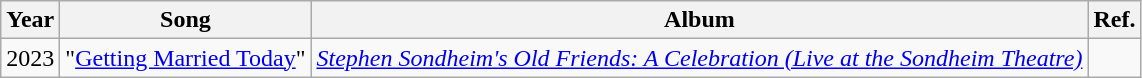<table class="wikitable" border="1">
<tr>
<th>Year</th>
<th>Song</th>
<th colspan="1">Album</th>
<th>Ref.</th>
</tr>
<tr>
<td rowspan="1">2023</td>
<td align="left">"<a href='#'>Getting Married Today</a>"</td>
<td align="center"><a href='#'><em>Stephen Sondheim's Old Friends: A Celebration (Live at the Sondheim Theatre)</em></a></td>
<td></td>
</tr>
</table>
